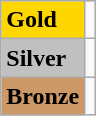<table class="wikitable">
<tr>
<td bgcolor="#ffd700"><strong>Gold</strong></td>
<td></td>
</tr>
<tr>
<td bgcolor="#c0c0c0"><strong>Silver</strong></td>
<td></td>
</tr>
<tr>
<td bgcolor="#cc9966"><strong>Bronze</strong></td>
<td></td>
</tr>
</table>
